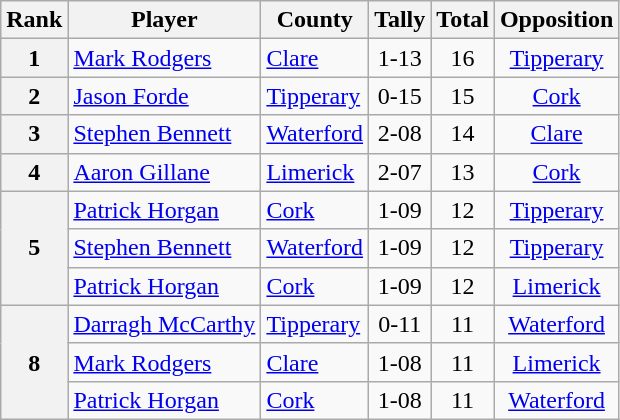<table class="sortable wikitable">
<tr>
<th>Rank</th>
<th>Player</th>
<th>County</th>
<th>Tally</th>
<th>Total</th>
<th>Opposition</th>
</tr>
<tr>
<th rowspan="1" align="center">1</th>
<td><a href='#'>Mark Rodgers</a></td>
<td> <a href='#'>Clare</a></td>
<td align="center">1-13</td>
<td align="center">16</td>
<td align="center"> <a href='#'>Tipperary</a></td>
</tr>
<tr>
<th rowspan="1" align="center">2</th>
<td><a href='#'>Jason Forde</a></td>
<td> <a href='#'>Tipperary</a></td>
<td align="center">0-15</td>
<td align="center">15</td>
<td align="center"> <a href='#'>Cork</a></td>
</tr>
<tr>
<th align="center">3</th>
<td><a href='#'>Stephen Bennett</a></td>
<td> <a href='#'>Waterford</a></td>
<td align="center">2-08</td>
<td align="center">14</td>
<td align="center"> <a href='#'>Clare</a></td>
</tr>
<tr>
<th>4</th>
<td><a href='#'>Aaron Gillane</a></td>
<td> <a href='#'>Limerick</a></td>
<td align="center">2-07</td>
<td align="center">13</td>
<td align="center"> <a href='#'>Cork</a></td>
</tr>
<tr>
<th rowspan="3" align="center">5</th>
<td><a href='#'>Patrick Horgan</a></td>
<td> <a href='#'>Cork</a></td>
<td align="center">1-09</td>
<td align="center">12</td>
<td align="center"> <a href='#'>Tipperary</a></td>
</tr>
<tr>
<td><a href='#'>Stephen Bennett</a></td>
<td> <a href='#'>Waterford</a></td>
<td align="center">1-09</td>
<td align="center">12</td>
<td align="center"> <a href='#'>Tipperary</a></td>
</tr>
<tr>
<td><a href='#'>Patrick Horgan</a></td>
<td> <a href='#'>Cork</a></td>
<td align="center">1-09</td>
<td align="center">12</td>
<td align="center"> <a href='#'>Limerick</a></td>
</tr>
<tr>
<th rowspan="3">8</th>
<td><a href='#'>Darragh McCarthy</a></td>
<td> <a href='#'>Tipperary</a></td>
<td align="center">0-11</td>
<td align="center">11</td>
<td align="center"> <a href='#'>Waterford</a></td>
</tr>
<tr>
<td><a href='#'>Mark Rodgers</a></td>
<td> <a href='#'>Clare</a></td>
<td align="center">1-08</td>
<td align="center">11</td>
<td align="center"> <a href='#'>Limerick</a></td>
</tr>
<tr>
<td><a href='#'>Patrick Horgan</a></td>
<td> <a href='#'>Cork</a></td>
<td align="center">1-08</td>
<td align="center">11</td>
<td align="center"> <a href='#'>Waterford</a></td>
</tr>
</table>
